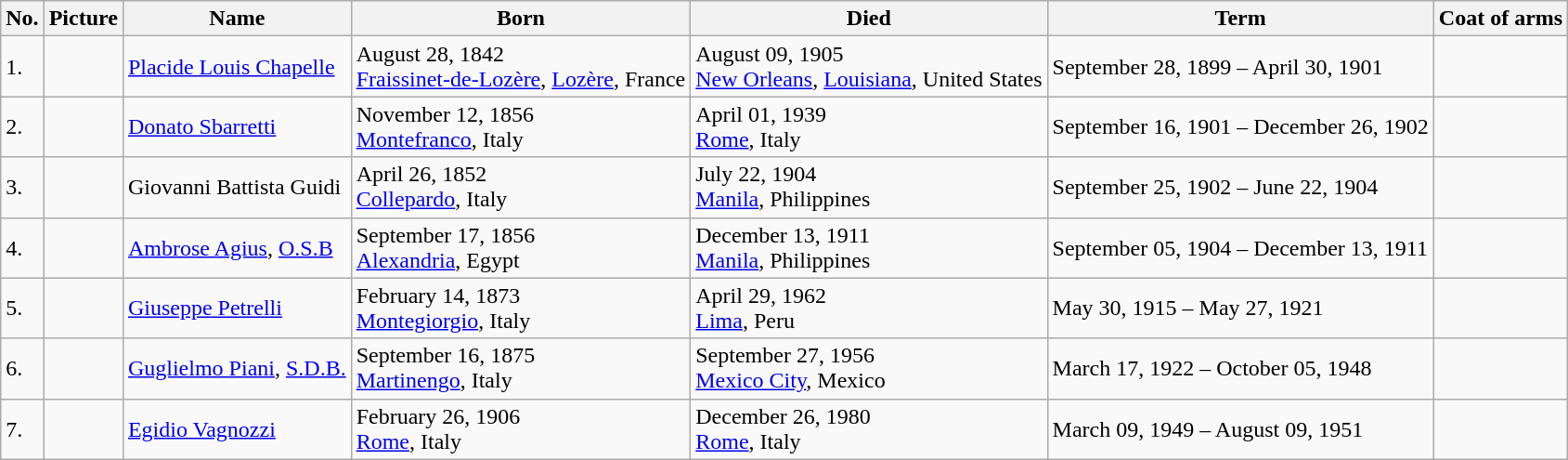<table class="wikitable">
<tr>
<th>No.</th>
<th>Picture</th>
<th>Name</th>
<th>Born</th>
<th>Died</th>
<th>Term</th>
<th>Coat of arms</th>
</tr>
<tr>
<td>1.</td>
<td></td>
<td><a href='#'>Placide Louis Chapelle</a></td>
<td>August 28, 1842 <br> <a href='#'>Fraissinet-de-Lozère</a>, <a href='#'>Lozère</a>, France</td>
<td>August 09, 1905 <br> <a href='#'>New Orleans</a>, <a href='#'>Louisiana</a>, United States</td>
<td>September 28, 1899 – April 30, 1901</td>
<td></td>
</tr>
<tr>
<td>2.</td>
<td></td>
<td><a href='#'>Donato Sbarretti</a></td>
<td>November 12, 1856 <br> <a href='#'>Montefranco</a>, Italy</td>
<td>April 01, 1939 <br> <a href='#'>Rome</a>, Italy</td>
<td>September 16, 1901 – December 26, 1902</td>
<td></td>
</tr>
<tr>
<td>3.</td>
<td></td>
<td>Giovanni Battista Guidi</td>
<td>April 26, 1852 <br> <a href='#'>Collepardo</a>, Italy</td>
<td>July 22, 1904 <br> <a href='#'>Manila</a>, Philippines</td>
<td>September 25, 1902 – June 22, 1904</td>
<td></td>
</tr>
<tr>
<td>4.</td>
<td></td>
<td><a href='#'>Ambrose Agius</a>, <a href='#'>O.S.B</a></td>
<td>September 17, 1856 <br> <a href='#'>Alexandria</a>, Egypt</td>
<td>December 13, 1911 <br> <a href='#'>Manila</a>, Philippines</td>
<td>September 05, 1904  – December 13, 1911</td>
<td></td>
</tr>
<tr>
<td>5.</td>
<td></td>
<td><a href='#'>Giuseppe Petrelli</a></td>
<td>February 14, 1873 <br> <a href='#'>Montegiorgio</a>, Italy</td>
<td>April 29, 1962 <br> <a href='#'>Lima</a>, Peru</td>
<td>May 30, 1915 – May 27, 1921</td>
<td></td>
</tr>
<tr>
<td>6.</td>
<td></td>
<td><a href='#'>Guglielmo Piani</a>, <a href='#'>S.D.B.</a></td>
<td>September 16, 1875 <br> <a href='#'>Martinengo</a>, Italy</td>
<td>September 27, 1956 <br> <a href='#'>Mexico City</a>, Mexico</td>
<td>March 17, 1922 – October 05, 1948</td>
<td></td>
</tr>
<tr>
<td>7.</td>
<td></td>
<td><a href='#'>Egidio Vagnozzi</a></td>
<td>February 26, 1906 <br> <a href='#'>Rome</a>, Italy</td>
<td>December 26, 1980 <br> <a href='#'>Rome</a>, Italy</td>
<td>March 09, 1949 – August 09, 1951</td>
<td></td>
</tr>
</table>
